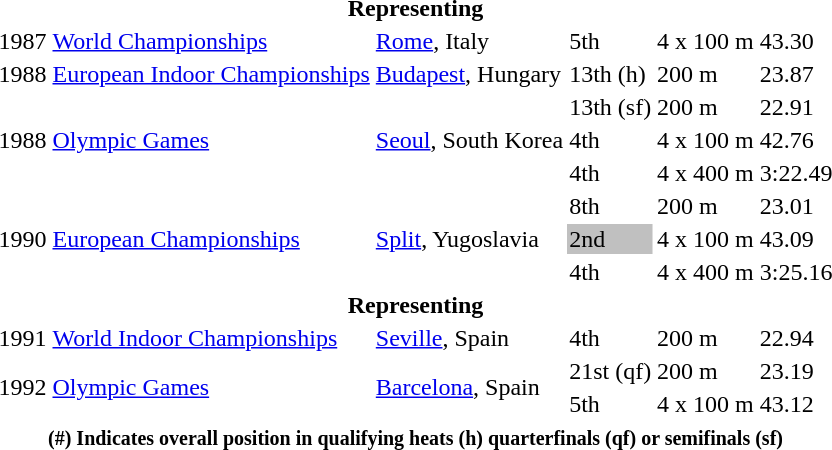<table>
<tr>
<th colspan=6>Representing </th>
</tr>
<tr>
<td>1987</td>
<td><a href='#'>World Championships</a></td>
<td><a href='#'>Rome</a>, Italy</td>
<td>5th</td>
<td>4 x 100 m</td>
<td>43.30</td>
</tr>
<tr>
<td>1988</td>
<td><a href='#'>European Indoor Championships</a></td>
<td><a href='#'>Budapest</a>, Hungary</td>
<td>13th (h)</td>
<td>200 m</td>
<td>23.87</td>
</tr>
<tr>
<td rowspan=3>1988</td>
<td rowspan=3><a href='#'>Olympic Games</a></td>
<td rowspan=3><a href='#'>Seoul</a>, South Korea</td>
<td>13th (sf)</td>
<td>200 m</td>
<td>22.91</td>
</tr>
<tr>
<td>4th</td>
<td>4 x 100 m</td>
<td>42.76</td>
</tr>
<tr>
<td>4th</td>
<td>4 x 400 m</td>
<td>3:22.49</td>
</tr>
<tr>
<td rowspan=3>1990</td>
<td rowspan=3><a href='#'>European Championships</a></td>
<td rowspan=3><a href='#'>Split</a>, Yugoslavia</td>
<td>8th</td>
<td>200 m</td>
<td>23.01</td>
</tr>
<tr>
<td bgcolor=silver>2nd</td>
<td>4 x 100 m</td>
<td>43.09</td>
</tr>
<tr>
<td>4th</td>
<td>4 x 400 m</td>
<td>3:25.16</td>
</tr>
<tr>
<th colspan=6>Representing </th>
</tr>
<tr>
<td>1991</td>
<td><a href='#'>World Indoor Championships</a></td>
<td><a href='#'>Seville</a>, Spain</td>
<td>4th</td>
<td>200 m</td>
<td>22.94</td>
</tr>
<tr>
<td rowspan=2>1992</td>
<td rowspan=2><a href='#'>Olympic Games</a></td>
<td rowspan=2><a href='#'>Barcelona</a>, Spain</td>
<td>21st (qf)</td>
<td>200 m</td>
<td>23.19</td>
</tr>
<tr>
<td>5th</td>
<td>4 x 100 m</td>
<td>43.12</td>
</tr>
<tr>
<th colspan=6><small> (#) Indicates overall position in qualifying heats (h) quarterfinals (qf) or semifinals (sf)</small></th>
</tr>
</table>
